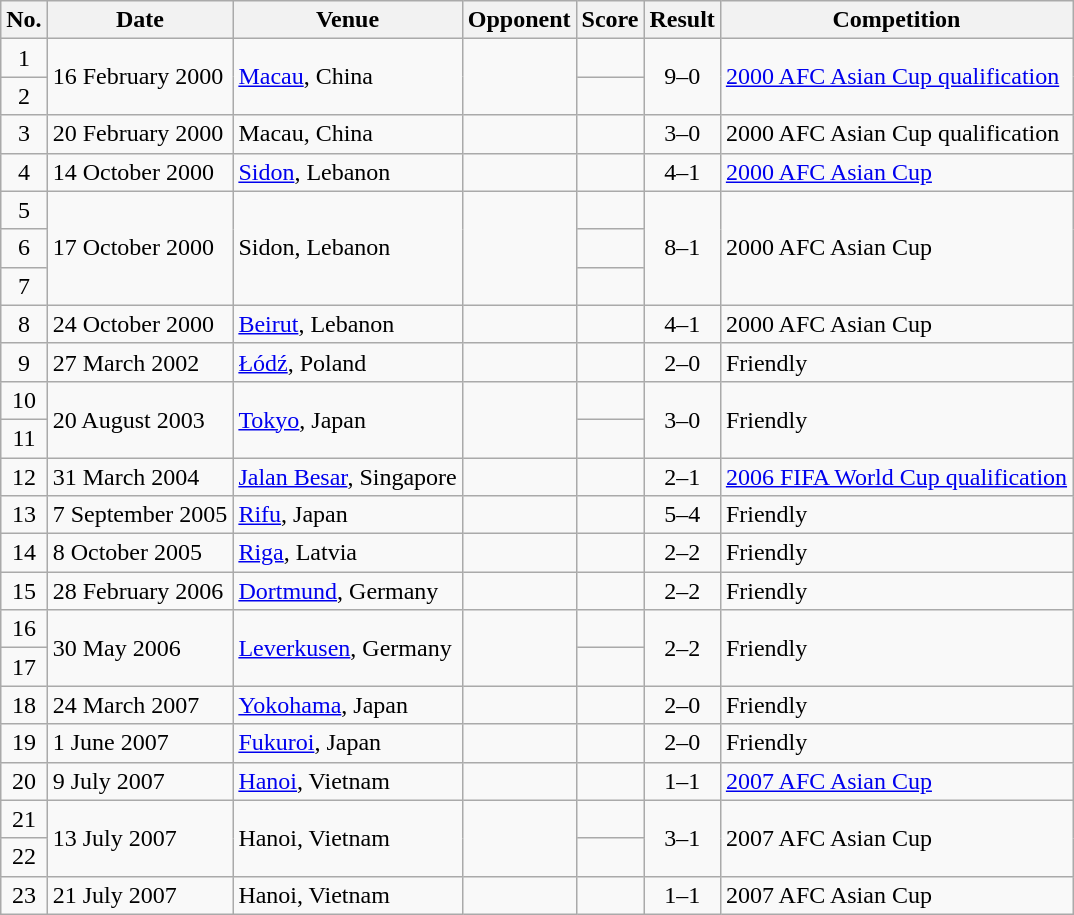<table class="wikitable sortable">
<tr>
<th scope="col">No.</th>
<th scope="col">Date</th>
<th scope="col">Venue</th>
<th scope="col">Opponent</th>
<th scope="col">Score</th>
<th scope="col">Result</th>
<th scope="col">Competition</th>
</tr>
<tr>
<td align="center">1</td>
<td rowspan="2">16 February 2000</td>
<td rowspan="2"><a href='#'>Macau</a>, China</td>
<td rowspan="2"></td>
<td></td>
<td rowspan="2" style="text-align:center">9–0</td>
<td rowspan="2"><a href='#'>2000 AFC Asian Cup qualification</a></td>
</tr>
<tr>
<td align="center">2</td>
<td></td>
</tr>
<tr>
<td align="center">3</td>
<td>20 February 2000</td>
<td>Macau, China</td>
<td></td>
<td></td>
<td align="center">3–0</td>
<td>2000 AFC Asian Cup qualification</td>
</tr>
<tr>
<td align="center">4</td>
<td>14 October 2000</td>
<td><a href='#'>Sidon</a>, Lebanon</td>
<td></td>
<td></td>
<td align="center">4–1</td>
<td><a href='#'>2000 AFC Asian Cup</a></td>
</tr>
<tr>
<td align="center">5</td>
<td rowspan="3">17 October 2000</td>
<td rowspan="3">Sidon, Lebanon</td>
<td rowspan="3"></td>
<td></td>
<td rowspan="3" style="text-align:center">8–1</td>
<td rowspan="3">2000 AFC Asian Cup</td>
</tr>
<tr>
<td align="center">6</td>
<td></td>
</tr>
<tr>
<td align="center">7</td>
<td></td>
</tr>
<tr>
<td align="center">8</td>
<td>24 October 2000</td>
<td><a href='#'>Beirut</a>, Lebanon</td>
<td></td>
<td></td>
<td align="center">4–1</td>
<td>2000 AFC Asian Cup</td>
</tr>
<tr>
<td align="center">9</td>
<td>27 March 2002</td>
<td><a href='#'>Łódź</a>, Poland</td>
<td></td>
<td></td>
<td align="center">2–0</td>
<td>Friendly</td>
</tr>
<tr>
<td align="center">10</td>
<td rowspan="2">20 August 2003</td>
<td rowspan="2"><a href='#'>Tokyo</a>, Japan</td>
<td rowspan="2"></td>
<td></td>
<td rowspan="2" style="text-align:center">3–0</td>
<td rowspan="2">Friendly</td>
</tr>
<tr>
<td align="center">11</td>
<td></td>
</tr>
<tr>
<td align="center">12</td>
<td>31 March 2004</td>
<td><a href='#'>Jalan Besar</a>, Singapore</td>
<td></td>
<td></td>
<td align="center">2–1</td>
<td><a href='#'>2006 FIFA World Cup qualification</a></td>
</tr>
<tr>
<td align="center">13</td>
<td>7 September 2005</td>
<td><a href='#'>Rifu</a>, Japan</td>
<td></td>
<td></td>
<td align="center">5–4</td>
<td>Friendly</td>
</tr>
<tr>
<td align="center">14</td>
<td>8 October 2005</td>
<td><a href='#'>Riga</a>, Latvia</td>
<td></td>
<td></td>
<td align="center">2–2</td>
<td>Friendly</td>
</tr>
<tr>
<td align="center">15</td>
<td>28 February 2006</td>
<td><a href='#'>Dortmund</a>, Germany</td>
<td></td>
<td></td>
<td align="center">2–2</td>
<td>Friendly</td>
</tr>
<tr>
<td align="center">16</td>
<td rowspan="2">30 May 2006</td>
<td rowspan="2"><a href='#'>Leverkusen</a>, Germany</td>
<td rowspan="2"></td>
<td></td>
<td rowspan="2" style="text-align:center">2–2</td>
<td rowspan="2">Friendly</td>
</tr>
<tr>
<td align="center">17</td>
<td></td>
</tr>
<tr>
<td align="center">18</td>
<td>24 March 2007</td>
<td><a href='#'>Yokohama</a>, Japan</td>
<td></td>
<td></td>
<td align="center">2–0</td>
<td>Friendly</td>
</tr>
<tr>
<td align="center">19</td>
<td>1 June 2007</td>
<td><a href='#'>Fukuroi</a>, Japan</td>
<td></td>
<td></td>
<td align="center">2–0</td>
<td>Friendly</td>
</tr>
<tr>
<td align="center">20</td>
<td>9 July 2007</td>
<td><a href='#'>Hanoi</a>, Vietnam</td>
<td></td>
<td></td>
<td align="center">1–1</td>
<td><a href='#'>2007 AFC Asian Cup</a></td>
</tr>
<tr>
<td align="center">21</td>
<td rowspan="2">13 July 2007</td>
<td rowspan="2">Hanoi, Vietnam</td>
<td rowspan="2"></td>
<td></td>
<td rowspan="2" style="text-align:center">3–1</td>
<td rowspan="2">2007 AFC Asian Cup</td>
</tr>
<tr>
<td align="center">22</td>
<td></td>
</tr>
<tr>
<td align="center">23</td>
<td>21 July 2007</td>
<td>Hanoi, Vietnam</td>
<td></td>
<td></td>
<td align="center">1–1</td>
<td>2007 AFC Asian Cup</td>
</tr>
</table>
